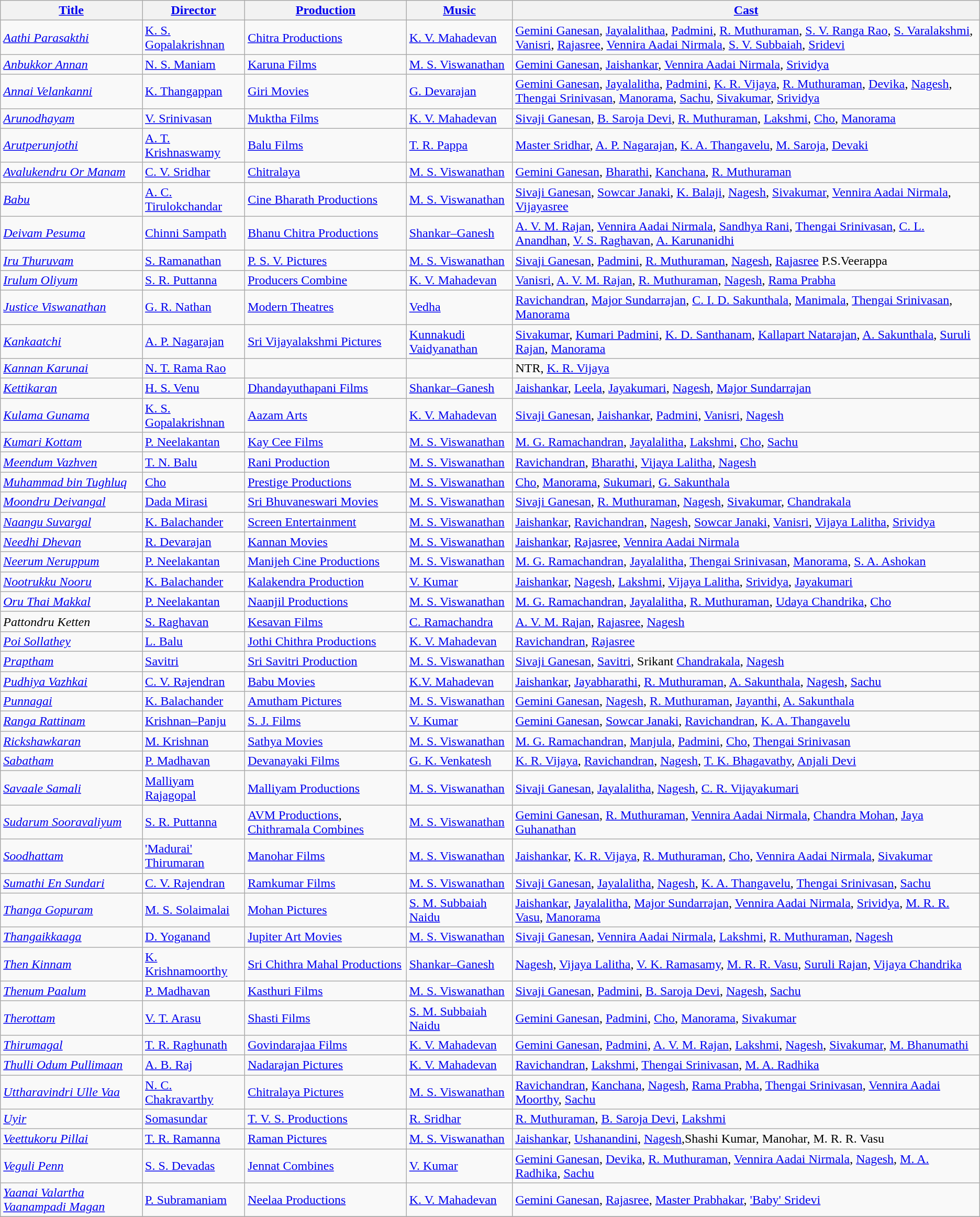<table class="wikitable">
<tr>
<th><a href='#'>Title</a></th>
<th><a href='#'>Director</a></th>
<th><a href='#'>Production</a></th>
<th><a href='#'>Music</a></th>
<th><a href='#'>Cast</a></th>
</tr>
<tr>
<td><em><a href='#'>Aathi Parasakthi</a></em></td>
<td><a href='#'>K. S. Gopalakrishnan</a></td>
<td><a href='#'>Chitra Productions</a></td>
<td><a href='#'>K. V. Mahadevan</a></td>
<td><a href='#'>Gemini Ganesan</a>, <a href='#'>Jayalalithaa</a>, <a href='#'>Padmini</a>, <a href='#'>R. Muthuraman</a>, <a href='#'>S. V. Ranga Rao</a>, <a href='#'>S. Varalakshmi</a>, <a href='#'>Vanisri</a>, <a href='#'>Rajasree</a>, <a href='#'>Vennira Aadai Nirmala</a>, <a href='#'>S. V. Subbaiah</a>, <a href='#'>Sridevi</a></td>
</tr>
<tr>
<td><em><a href='#'>Anbukkor Annan</a></em></td>
<td><a href='#'>N. S. Maniam</a></td>
<td><a href='#'>Karuna Films</a></td>
<td><a href='#'>M. S. Viswanathan</a></td>
<td><a href='#'>Gemini Ganesan</a>, <a href='#'>Jaishankar</a>, <a href='#'>Vennira Aadai Nirmala</a>, <a href='#'>Srividya</a></td>
</tr>
<tr>
<td><em><a href='#'>Annai Velankanni</a></em></td>
<td><a href='#'>K. Thangappan</a></td>
<td><a href='#'>Giri Movies</a></td>
<td><a href='#'>G. Devarajan</a></td>
<td><a href='#'>Gemini Ganesan</a>, <a href='#'>Jayalalitha</a>, <a href='#'>Padmini</a>, <a href='#'>K. R. Vijaya</a>, <a href='#'>R. Muthuraman</a>, <a href='#'>Devika</a>, <a href='#'>Nagesh</a>, <a href='#'>Thengai Srinivasan</a>, <a href='#'>Manorama</a>, <a href='#'>Sachu</a>, <a href='#'>Sivakumar</a>, <a href='#'>Srividya</a></td>
</tr>
<tr>
<td><em><a href='#'>Arunodhayam</a></em></td>
<td><a href='#'>V. Srinivasan</a></td>
<td><a href='#'>Muktha Films</a></td>
<td><a href='#'>K. V. Mahadevan</a></td>
<td><a href='#'>Sivaji Ganesan</a>, <a href='#'>B. Saroja Devi</a>, <a href='#'>R. Muthuraman</a>, <a href='#'>Lakshmi</a>, <a href='#'>Cho</a>, <a href='#'>Manorama</a></td>
</tr>
<tr>
<td><em><a href='#'>Arutperunjothi</a></em></td>
<td><a href='#'>A. T. Krishnaswamy</a></td>
<td><a href='#'>Balu Films</a></td>
<td><a href='#'>T. R. Pappa</a></td>
<td><a href='#'>Master Sridhar</a>, <a href='#'>A. P. Nagarajan</a>, <a href='#'>K. A. Thangavelu</a>, <a href='#'>M. Saroja</a>, <a href='#'>Devaki</a></td>
</tr>
<tr>
<td><em><a href='#'>Avalukendru Or Manam</a></em></td>
<td><a href='#'>C. V. Sridhar</a></td>
<td><a href='#'>Chitralaya</a></td>
<td><a href='#'>M. S. Viswanathan</a></td>
<td><a href='#'>Gemini Ganesan</a>, <a href='#'>Bharathi</a>, <a href='#'>Kanchana</a>, <a href='#'>R. Muthuraman</a></td>
</tr>
<tr>
<td><em><a href='#'>Babu</a></em></td>
<td><a href='#'>A. C. Tirulokchandar</a></td>
<td><a href='#'>Cine Bharath Productions</a></td>
<td><a href='#'>M. S. Viswanathan</a></td>
<td><a href='#'>Sivaji Ganesan</a>, <a href='#'>Sowcar Janaki</a>, <a href='#'>K. Balaji</a>, <a href='#'>Nagesh</a>, <a href='#'>Sivakumar</a>, <a href='#'>Vennira Aadai Nirmala</a>, <a href='#'>Vijayasree</a></td>
</tr>
<tr>
<td><em><a href='#'>Deivam Pesuma</a></em></td>
<td><a href='#'>Chinni Sampath</a></td>
<td><a href='#'>Bhanu Chitra Productions</a></td>
<td><a href='#'>Shankar–Ganesh</a></td>
<td><a href='#'>A. V. M. Rajan</a>, <a href='#'>Vennira Aadai Nirmala</a>, <a href='#'>Sandhya Rani</a>, <a href='#'>Thengai Srinivasan</a>, <a href='#'>C. L. Anandhan</a>, <a href='#'>V. S. Raghavan</a>, <a href='#'>A. Karunanidhi</a></td>
</tr>
<tr>
<td><em><a href='#'>Iru Thuruvam</a></em></td>
<td><a href='#'>S. Ramanathan</a></td>
<td><a href='#'>P. S. V. Pictures</a></td>
<td><a href='#'>M. S. Viswanathan</a></td>
<td><a href='#'>Sivaji Ganesan</a>, <a href='#'>Padmini</a>, <a href='#'>R. Muthuraman</a>, <a href='#'>Nagesh</a>, <a href='#'>Rajasree</a> P.S.Veerappa</td>
</tr>
<tr>
<td><em><a href='#'>Irulum Oliyum</a></em></td>
<td><a href='#'>S. R. Puttanna</a></td>
<td><a href='#'>Producers Combine</a></td>
<td><a href='#'>K. V. Mahadevan</a></td>
<td><a href='#'>Vanisri</a>, <a href='#'>A. V. M. Rajan</a>, <a href='#'>R. Muthuraman</a>, <a href='#'>Nagesh</a>, <a href='#'>Rama Prabha</a></td>
</tr>
<tr>
<td><em><a href='#'>Justice Viswanathan</a></em></td>
<td><a href='#'>G. R. Nathan</a></td>
<td><a href='#'>Modern Theatres</a></td>
<td><a href='#'>Vedha</a></td>
<td><a href='#'>Ravichandran</a>, <a href='#'>Major Sundarrajan</a>, <a href='#'>C. I. D. Sakunthala</a>, <a href='#'>Manimala</a>, <a href='#'>Thengai Srinivasan</a>, <a href='#'>Manorama</a></td>
</tr>
<tr>
<td><em><a href='#'>Kankaatchi</a></em></td>
<td><a href='#'>A. P. Nagarajan</a></td>
<td><a href='#'>Sri Vijayalakshmi Pictures</a></td>
<td><a href='#'>Kunnakudi Vaidyanathan</a></td>
<td><a href='#'>Sivakumar</a>, <a href='#'>Kumari Padmini</a>, <a href='#'>K. D. Santhanam</a>, <a href='#'>Kallapart Natarajan</a>, <a href='#'>A. Sakunthala</a>, <a href='#'>Suruli Rajan</a>, <a href='#'>Manorama</a></td>
</tr>
<tr>
<td><em><a href='#'>Kannan Karunai</a></em></td>
<td><a href='#'>N. T. Rama Rao</a></td>
<td></td>
<td></td>
<td>NTR, <a href='#'>K. R. Vijaya</a></td>
</tr>
<tr>
<td><em><a href='#'>Kettikaran</a></em></td>
<td><a href='#'>H. S. Venu</a></td>
<td><a href='#'>Dhandayuthapani Films</a></td>
<td><a href='#'>Shankar–Ganesh</a></td>
<td><a href='#'>Jaishankar</a>, <a href='#'>Leela</a>, <a href='#'>Jayakumari</a>, <a href='#'>Nagesh</a>, <a href='#'>Major Sundarrajan</a></td>
</tr>
<tr>
<td><em><a href='#'>Kulama Gunama</a></em></td>
<td><a href='#'>K. S. Gopalakrishnan</a></td>
<td><a href='#'>Aazam Arts</a></td>
<td><a href='#'>K. V. Mahadevan</a></td>
<td><a href='#'>Sivaji Ganesan</a>, <a href='#'>Jaishankar</a>, <a href='#'>Padmini</a>, <a href='#'>Vanisri</a>, <a href='#'>Nagesh</a></td>
</tr>
<tr>
<td><em><a href='#'>Kumari Kottam</a></em></td>
<td><a href='#'>P. Neelakantan</a></td>
<td><a href='#'>Kay Cee Films</a></td>
<td><a href='#'>M. S. Viswanathan</a></td>
<td><a href='#'>M. G. Ramachandran</a>, <a href='#'>Jayalalitha</a>, <a href='#'>Lakshmi</a>, <a href='#'>Cho</a>, <a href='#'>Sachu</a></td>
</tr>
<tr>
<td><em><a href='#'>Meendum Vazhven</a></em></td>
<td><a href='#'>T. N. Balu</a></td>
<td><a href='#'>Rani Production</a></td>
<td><a href='#'>M. S. Viswanathan</a></td>
<td><a href='#'>Ravichandran</a>, <a href='#'>Bharathi</a>, <a href='#'>Vijaya Lalitha</a>, <a href='#'>Nagesh</a></td>
</tr>
<tr>
<td><em><a href='#'>Muhammad bin Tughluq</a></em></td>
<td><a href='#'>Cho</a></td>
<td><a href='#'>Prestige Productions</a></td>
<td><a href='#'>M. S. Viswanathan</a></td>
<td><a href='#'>Cho</a>, <a href='#'>Manorama</a>, <a href='#'>Sukumari</a>, <a href='#'>G. Sakunthala</a></td>
</tr>
<tr>
<td><em><a href='#'>Moondru Deivangal</a></em></td>
<td><a href='#'>Dada Mirasi</a></td>
<td><a href='#'>Sri Bhuvaneswari Movies</a></td>
<td><a href='#'>M. S. Viswanathan</a></td>
<td><a href='#'>Sivaji Ganesan</a>, <a href='#'>R. Muthuraman</a>, <a href='#'>Nagesh</a>, <a href='#'>Sivakumar</a>, <a href='#'>Chandrakala</a></td>
</tr>
<tr>
<td><em><a href='#'>Naangu Suvargal</a></em></td>
<td><a href='#'>K. Balachander</a></td>
<td><a href='#'>Screen Entertainment</a></td>
<td><a href='#'>M. S. Viswanathan</a></td>
<td><a href='#'>Jaishankar</a>, <a href='#'>Ravichandran</a>, <a href='#'>Nagesh</a>, <a href='#'>Sowcar Janaki</a>, <a href='#'>Vanisri</a>, <a href='#'>Vijaya Lalitha</a>, <a href='#'>Srividya</a></td>
</tr>
<tr>
<td><em><a href='#'>Needhi Dhevan</a></em></td>
<td><a href='#'>R. Devarajan</a></td>
<td><a href='#'>Kannan Movies</a></td>
<td><a href='#'>M. S. Viswanathan</a></td>
<td><a href='#'>Jaishankar</a>, <a href='#'>Rajasree</a>, <a href='#'>Vennira Aadai Nirmala</a></td>
</tr>
<tr>
<td><em><a href='#'>Neerum Neruppum</a></em></td>
<td><a href='#'>P. Neelakantan</a></td>
<td><a href='#'>Manijeh Cine Productions</a></td>
<td><a href='#'>M. S. Viswanathan</a></td>
<td><a href='#'>M. G. Ramachandran</a>, <a href='#'>Jayalalitha</a>, <a href='#'>Thengai Srinivasan</a>, <a href='#'>Manorama</a>, <a href='#'>S. A. Ashokan</a></td>
</tr>
<tr>
<td><em><a href='#'>Nootrukku Nooru</a></em></td>
<td><a href='#'>K. Balachander</a></td>
<td><a href='#'>Kalakendra Production</a></td>
<td><a href='#'>V. Kumar</a></td>
<td><a href='#'>Jaishankar</a>, <a href='#'>Nagesh</a>, <a href='#'>Lakshmi</a>, <a href='#'>Vijaya Lalitha</a>, <a href='#'>Srividya</a>, <a href='#'>Jayakumari</a></td>
</tr>
<tr>
<td><em><a href='#'>Oru Thai Makkal</a></em></td>
<td><a href='#'>P. Neelakantan</a></td>
<td><a href='#'>Naanjil Productions</a></td>
<td><a href='#'>M. S. Viswanathan</a></td>
<td><a href='#'>M. G. Ramachandran</a>, <a href='#'>Jayalalitha</a>, <a href='#'>R. Muthuraman</a>, <a href='#'>Udaya Chandrika</a>, <a href='#'>Cho</a></td>
</tr>
<tr>
<td><em>Pattondru Ketten</em></td>
<td><a href='#'>S. Raghavan</a></td>
<td><a href='#'>Kesavan Films</a></td>
<td><a href='#'>C. Ramachandra</a></td>
<td><a href='#'>A. V. M. Rajan</a>, <a href='#'>Rajasree</a>, <a href='#'>Nagesh</a></td>
</tr>
<tr>
<td><em><a href='#'>Poi Sollathey</a></em></td>
<td><a href='#'>L. Balu</a></td>
<td><a href='#'>Jothi Chithra Productions</a></td>
<td><a href='#'>K. V. Mahadevan</a></td>
<td><a href='#'>Ravichandran</a>, <a href='#'>Rajasree</a></td>
</tr>
<tr>
<td><em><a href='#'>Praptham</a></em></td>
<td><a href='#'>Savitri</a></td>
<td><a href='#'>Sri Savitri Production</a></td>
<td><a href='#'>M. S. Viswanathan</a></td>
<td><a href='#'>Sivaji Ganesan</a>, <a href='#'>Savitri</a>, Srikant <a href='#'>Chandrakala</a>, <a href='#'>Nagesh</a></td>
</tr>
<tr>
<td><em><a href='#'>Pudhiya Vazhkai</a></em></td>
<td><a href='#'>C. V. Rajendran</a></td>
<td><a href='#'>Babu Movies</a></td>
<td><a href='#'>K.V. Mahadevan</a></td>
<td><a href='#'>Jaishankar</a>, <a href='#'>Jayabharathi</a>, <a href='#'>R. Muthuraman</a>, <a href='#'>A. Sakunthala</a>, <a href='#'>Nagesh</a>, <a href='#'>Sachu</a></td>
</tr>
<tr>
<td><em><a href='#'>Punnagai</a></em></td>
<td><a href='#'>K. Balachander</a></td>
<td><a href='#'>Amutham Pictures</a></td>
<td><a href='#'>M. S. Viswanathan</a></td>
<td><a href='#'>Gemini Ganesan</a>, <a href='#'>Nagesh</a>, <a href='#'>R. Muthuraman</a>, <a href='#'>Jayanthi</a>, <a href='#'>A. Sakunthala</a></td>
</tr>
<tr>
<td><em><a href='#'>Ranga Rattinam</a></em></td>
<td><a href='#'>Krishnan–Panju</a></td>
<td><a href='#'>S. J. Films</a></td>
<td><a href='#'>V. Kumar</a></td>
<td><a href='#'>Gemini Ganesan</a>, <a href='#'>Sowcar Janaki</a>, <a href='#'>Ravichandran</a>, <a href='#'>K. A. Thangavelu</a></td>
</tr>
<tr>
<td><em><a href='#'>Rickshawkaran</a></em></td>
<td><a href='#'>M. Krishnan</a></td>
<td><a href='#'>Sathya Movies</a></td>
<td><a href='#'>M. S. Viswanathan</a></td>
<td><a href='#'>M. G. Ramachandran</a>, <a href='#'>Manjula</a>, <a href='#'>Padmini</a>, <a href='#'>Cho</a>, <a href='#'>Thengai Srinivasan</a></td>
</tr>
<tr>
<td><em><a href='#'>Sabatham</a></em></td>
<td><a href='#'>P. Madhavan</a></td>
<td><a href='#'>Devanayaki Films</a></td>
<td><a href='#'>G. K. Venkatesh</a></td>
<td><a href='#'>K. R. Vijaya</a>, <a href='#'>Ravichandran</a>, <a href='#'>Nagesh</a>, <a href='#'>T. K. Bhagavathy</a>, <a href='#'>Anjali Devi</a></td>
</tr>
<tr>
<td><em><a href='#'>Savaale Samali</a></em></td>
<td><a href='#'>Malliyam Rajagopal</a></td>
<td><a href='#'>Malliyam Productions</a></td>
<td><a href='#'>M. S. Viswanathan</a></td>
<td><a href='#'>Sivaji Ganesan</a>, <a href='#'>Jayalalitha</a>, <a href='#'>Nagesh</a>, <a href='#'>C. R. Vijayakumari</a></td>
</tr>
<tr>
<td><em><a href='#'>Sudarum Sooravaliyum</a></em></td>
<td><a href='#'>S. R. Puttanna</a></td>
<td><a href='#'>AVM Productions</a>, <a href='#'>Chithramala Combines</a></td>
<td><a href='#'>M. S. Viswanathan</a></td>
<td><a href='#'>Gemini Ganesan</a>, <a href='#'>R. Muthuraman</a>, <a href='#'>Vennira Aadai Nirmala</a>, <a href='#'>Chandra Mohan</a>, <a href='#'>Jaya Guhanathan</a></td>
</tr>
<tr>
<td><em><a href='#'>Soodhattam</a></em></td>
<td><a href='#'>'Madurai' Thirumaran</a></td>
<td><a href='#'>Manohar Films</a></td>
<td><a href='#'>M. S. Viswanathan</a></td>
<td><a href='#'>Jaishankar</a>, <a href='#'>K. R. Vijaya</a>, <a href='#'>R. Muthuraman</a>, <a href='#'>Cho</a>, <a href='#'>Vennira Aadai Nirmala</a>, <a href='#'>Sivakumar</a></td>
</tr>
<tr>
<td><em><a href='#'>Sumathi En Sundari</a></em></td>
<td><a href='#'>C. V. Rajendran</a></td>
<td><a href='#'>Ramkumar Films</a></td>
<td><a href='#'>M. S. Viswanathan</a></td>
<td><a href='#'>Sivaji Ganesan</a>, <a href='#'>Jayalalitha</a>, <a href='#'>Nagesh</a>, <a href='#'>K. A. Thangavelu</a>, <a href='#'>Thengai Srinivasan</a>, <a href='#'>Sachu</a></td>
</tr>
<tr>
<td><em><a href='#'>Thanga Gopuram</a></em></td>
<td><a href='#'>M. S. Solaimalai</a></td>
<td><a href='#'>Mohan Pictures</a></td>
<td><a href='#'>S. M. Subbaiah Naidu</a></td>
<td><a href='#'>Jaishankar</a>, <a href='#'>Jayalalitha</a>, <a href='#'>Major Sundarrajan</a>, <a href='#'>Vennira Aadai Nirmala</a>, <a href='#'>Srividya</a>, <a href='#'>M. R. R. Vasu</a>, <a href='#'>Manorama</a></td>
</tr>
<tr>
<td><em><a href='#'>Thangaikkaaga</a></em></td>
<td><a href='#'>D. Yoganand</a></td>
<td><a href='#'>Jupiter Art Movies</a></td>
<td><a href='#'>M. S. Viswanathan</a></td>
<td><a href='#'>Sivaji Ganesan</a>, <a href='#'>Vennira Aadai Nirmala</a>, <a href='#'>Lakshmi</a>, <a href='#'>R. Muthuraman</a>, <a href='#'>Nagesh</a></td>
</tr>
<tr>
<td><em><a href='#'>Then Kinnam</a></em></td>
<td><a href='#'>K. Krishnamoorthy</a></td>
<td><a href='#'>Sri Chithra Mahal Productions</a></td>
<td><a href='#'>Shankar–Ganesh</a></td>
<td><a href='#'>Nagesh</a>, <a href='#'>Vijaya Lalitha</a>, <a href='#'>V. K. Ramasamy</a>, <a href='#'>M. R. R. Vasu</a>, <a href='#'>Suruli Rajan</a>, <a href='#'>Vijaya Chandrika</a></td>
</tr>
<tr>
<td><em><a href='#'>Thenum Paalum</a></em></td>
<td><a href='#'>P. Madhavan</a></td>
<td><a href='#'>Kasthuri Films</a></td>
<td><a href='#'>M. S. Viswanathan</a></td>
<td><a href='#'>Sivaji Ganesan</a>, <a href='#'>Padmini</a>, <a href='#'>B. Saroja Devi</a>, <a href='#'>Nagesh</a>, <a href='#'>Sachu</a></td>
</tr>
<tr>
<td><em><a href='#'>Therottam</a></em></td>
<td><a href='#'>V. T. Arasu</a></td>
<td><a href='#'>Shasti Films</a></td>
<td><a href='#'>S. M. Subbaiah Naidu</a></td>
<td><a href='#'>Gemini Ganesan</a>, <a href='#'>Padmini</a>, <a href='#'>Cho</a>, <a href='#'>Manorama</a>, <a href='#'>Sivakumar</a></td>
</tr>
<tr>
<td><em><a href='#'>Thirumagal</a></em></td>
<td><a href='#'>T. R. Raghunath</a></td>
<td><a href='#'>Govindarajaa Films</a></td>
<td><a href='#'>K. V. Mahadevan</a></td>
<td><a href='#'>Gemini Ganesan</a>, <a href='#'>Padmini</a>, <a href='#'>A. V. M. Rajan</a>, <a href='#'>Lakshmi</a>, <a href='#'>Nagesh</a>, <a href='#'>Sivakumar</a>, <a href='#'>M. Bhanumathi</a></td>
</tr>
<tr>
<td><em><a href='#'>Thulli Odum Pullimaan</a></em></td>
<td><a href='#'>A. B. Raj</a></td>
<td><a href='#'>Nadarajan Pictures</a></td>
<td><a href='#'>K. V. Mahadevan</a></td>
<td><a href='#'>Ravichandran</a>, <a href='#'>Lakshmi</a>, <a href='#'>Thengai Srinivasan</a>, <a href='#'>M. A. Radhika</a></td>
</tr>
<tr>
<td><em><a href='#'>Uttharavindri Ulle Vaa</a></em></td>
<td><a href='#'>N. C. Chakravarthy</a></td>
<td><a href='#'>Chitralaya Pictures</a></td>
<td><a href='#'>M. S. Viswanathan</a></td>
<td><a href='#'>Ravichandran</a>, <a href='#'>Kanchana</a>, <a href='#'>Nagesh</a>, <a href='#'>Rama Prabha</a>, <a href='#'>Thengai Srinivasan</a>, <a href='#'>Vennira Aadai Moorthy</a>, <a href='#'>Sachu</a></td>
</tr>
<tr>
<td><em><a href='#'>Uyir</a></em></td>
<td><a href='#'>Somasundar</a></td>
<td><a href='#'>T. V. S. Productions</a></td>
<td><a href='#'>R. Sridhar</a></td>
<td><a href='#'>R. Muthuraman</a>, <a href='#'>B. Saroja Devi</a>, <a href='#'>Lakshmi</a></td>
</tr>
<tr>
<td><em><a href='#'>Veettukoru Pillai</a></em></td>
<td><a href='#'>T. R. Ramanna</a></td>
<td><a href='#'>Raman Pictures</a></td>
<td><a href='#'>M. S. Viswanathan</a></td>
<td><a href='#'>Jaishankar</a>, <a href='#'>Ushanandini</a>, <a href='#'>Nagesh</a>,Shashi Kumar, Manohar, M. R. R. Vasu</td>
</tr>
<tr>
<td><em><a href='#'>Veguli Penn</a></em></td>
<td><a href='#'>S. S. Devadas</a></td>
<td><a href='#'>Jennat Combines</a></td>
<td><a href='#'>V. Kumar</a></td>
<td><a href='#'>Gemini Ganesan</a>, <a href='#'>Devika</a>, <a href='#'>R. Muthuraman</a>, <a href='#'>Vennira Aadai Nirmala</a>, <a href='#'>Nagesh</a>, <a href='#'>M. A. Radhika</a>, <a href='#'>Sachu</a></td>
</tr>
<tr>
<td><em><a href='#'>Yaanai Valartha Vaanampadi Magan</a></em></td>
<td><a href='#'>P. Subramaniam</a></td>
<td><a href='#'>Neelaa Productions</a></td>
<td><a href='#'>K. V. Mahadevan</a></td>
<td><a href='#'>Gemini Ganesan</a>, <a href='#'>Rajasree</a>, <a href='#'>Master Prabhakar</a>, <a href='#'>'Baby' Sridevi</a></td>
</tr>
<tr>
</tr>
</table>
